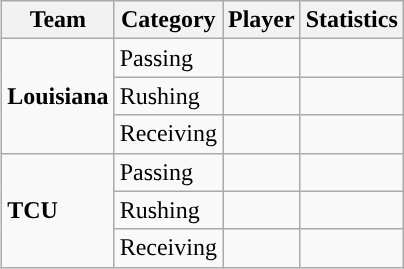<table class="wikitable" style="float: right;">
<tr>
<th>Team</th>
<th>Category</th>
<th>Player</th>
<th>Statistics</th>
</tr>
<tr>
<td rowspan=3><strong>Louisiana</strong></td>
<td>Passing</td>
<td></td>
<td></td>
</tr>
<tr>
<td>Rushing</td>
<td></td>
<td></td>
</tr>
<tr>
<td>Receiving</td>
<td></td>
<td></td>
</tr>
<tr>
<td rowspan=3><strong>TCU</strong></td>
<td>Passing</td>
<td></td>
<td></td>
</tr>
<tr>
<td>Rushing</td>
<td></td>
<td></td>
</tr>
<tr>
<td>Receiving</td>
<td></td>
<td></td>
</tr>
</table>
